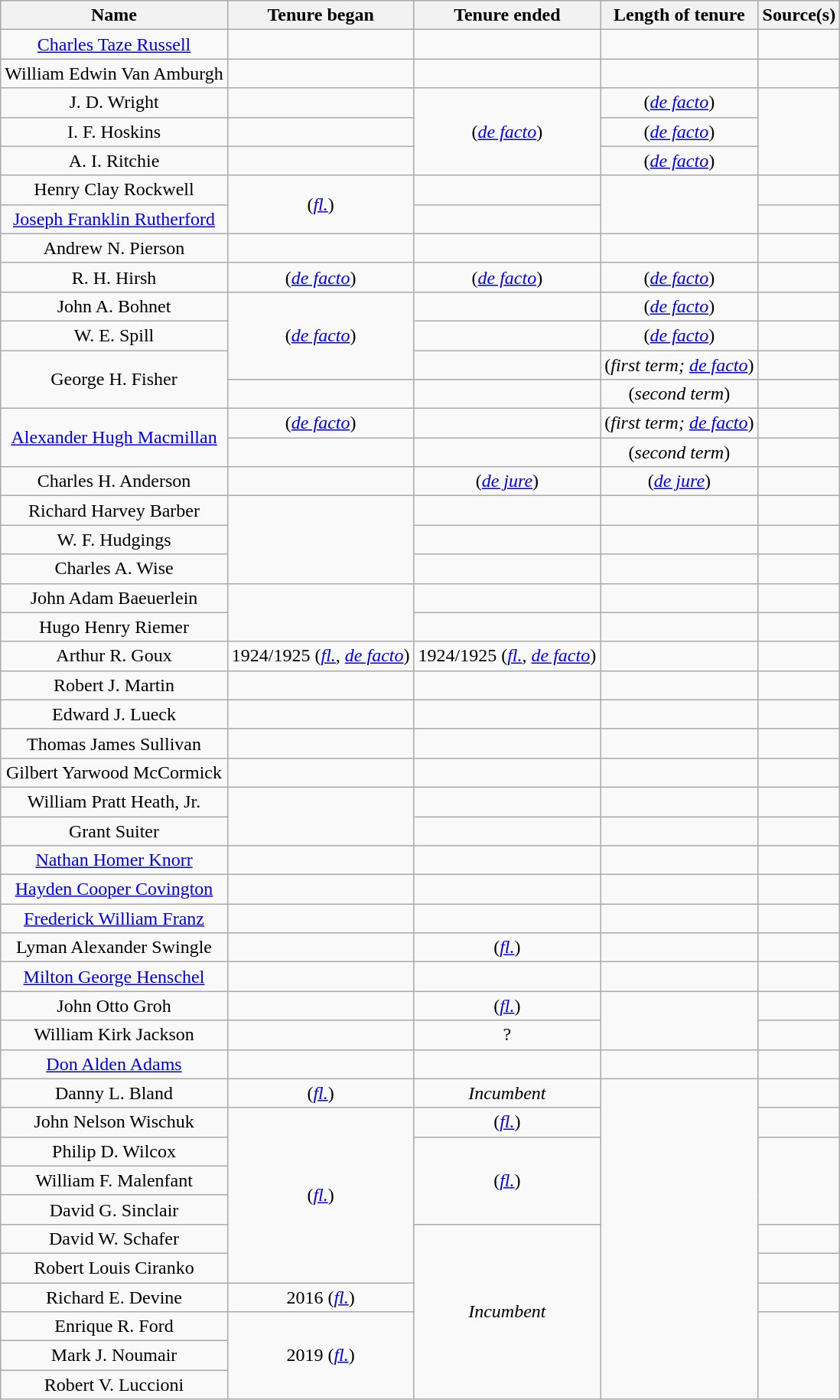<table class="wikitable sortable" style="text-align:center;">
<tr>
<th>Name</th>
<th class="unsortable" scope="col">Tenure began</th>
<th class="unsortable" scope="col">Tenure ended</th>
<th scope="col">Length of tenure</th>
<th class="unsortable" scope="col">Source(s)</th>
</tr>
<tr>
<td><a href='#'>Charles Taze Russell</a></td>
<td></td>
<td></td>
<td></td>
<td></td>
</tr>
<tr>
<td>William Edwin Van Amburgh</td>
<td></td>
<td></td>
<td></td>
<td></td>
</tr>
<tr>
<td>J. D. Wright</td>
<td></td>
<td rowspan="3"> (<em><a href='#'>de facto</a></em>)</td>
<td> (<em><a href='#'>de facto</a></em>)</td>
<td rowspan="3"></td>
</tr>
<tr>
<td>I. F. Hoskins</td>
<td></td>
<td> (<em><a href='#'>de facto</a></em>)</td>
</tr>
<tr>
<td>A. I. Ritchie</td>
<td></td>
<td> (<em><a href='#'>de facto</a></em>)</td>
</tr>
<tr>
<td>Henry Clay Rockwell</td>
<td rowspan="2"> (<em><a href='#'>fl.</a></em>)</td>
<td></td>
<td rowspan="2"></td>
<td></td>
</tr>
<tr>
<td><a href='#'>Joseph Franklin Rutherford</a></td>
<td></td>
<td></td>
</tr>
<tr>
<td>Andrew N. Pierson</td>
<td></td>
<td></td>
<td></td>
<td></td>
</tr>
<tr>
<td>R. H. Hirsh</td>
<td> (<em><a href='#'>de facto</a></em>)</td>
<td> (<em><a href='#'>de facto</a></em>)</td>
<td> (<em><a href='#'>de facto</a></em>)</td>
<td></td>
</tr>
<tr>
<td>John A. Bohnet</td>
<td rowspan="3"> (<em><a href='#'>de facto</a></em>)</td>
<td></td>
<td> (<em><a href='#'>de facto</a></em>)</td>
<td></td>
</tr>
<tr>
<td>W. E. Spill</td>
<td></td>
<td> (<em><a href='#'>de facto</a></em>)</td>
<td></td>
</tr>
<tr>
<td rowspan="2">George H. Fisher</td>
<td></td>
<td> (<em>first term; <a href='#'>de facto</a></em>)</td>
<td></td>
</tr>
<tr>
<td></td>
<td></td>
<td> (<em>second term</em>)</td>
<td></td>
</tr>
<tr>
<td rowspan="2"><a href='#'>Alexander Hugh Macmillan</a></td>
<td> (<em><a href='#'>de facto</a></em>)</td>
<td></td>
<td> (<em>first term; <a href='#'>de facto</a></em>)</td>
<td></td>
</tr>
<tr>
<td></td>
<td></td>
<td> (<em>second term</em>)</td>
<td></td>
</tr>
<tr>
<td>Charles H. Anderson</td>
<td></td>
<td> (<em><a href='#'>de jure</a></em>)</td>
<td> (<em><a href='#'>de jure</a></em>)</td>
<td></td>
</tr>
<tr>
<td>Richard Harvey Barber</td>
<td rowspan="3"></td>
<td></td>
<td></td>
<td></td>
</tr>
<tr>
<td>W. F. Hudgings</td>
<td></td>
<td></td>
<td></td>
</tr>
<tr>
<td>Charles A. Wise</td>
<td></td>
<td></td>
<td></td>
</tr>
<tr>
<td>John Adam Baeuerlein</td>
<td rowspan="2"></td>
<td></td>
<td></td>
<td></td>
</tr>
<tr>
<td>Hugo Henry Riemer</td>
<td></td>
<td></td>
<td></td>
</tr>
<tr>
<td>Arthur R. Goux</td>
<td>1924/1925 (<em><a href='#'>fl.</a></em>, <em><a href='#'>de facto</a></em>)</td>
<td>1924/1925 (<em><a href='#'>fl.</a></em>, <em><a href='#'>de facto</a></em>)</td>
<td></td>
<td></td>
</tr>
<tr>
<td>Robert J. Martin</td>
<td></td>
<td></td>
<td></td>
<td></td>
</tr>
<tr>
<td>Edward J. Lueck</td>
<td></td>
<td></td>
<td></td>
<td></td>
</tr>
<tr>
<td>Thomas James Sullivan</td>
<td></td>
<td></td>
<td></td>
<td></td>
</tr>
<tr>
<td>Gilbert Yarwood McCormick</td>
<td></td>
<td></td>
<td></td>
<td></td>
</tr>
<tr>
<td>William Pratt Heath, Jr.</td>
<td rowspan="2"></td>
<td></td>
<td></td>
<td></td>
</tr>
<tr>
<td>Grant Suiter</td>
<td></td>
<td></td>
<td></td>
</tr>
<tr>
<td><a href='#'>Nathan Homer Knorr</a></td>
<td></td>
<td></td>
<td></td>
<td></td>
</tr>
<tr>
<td><a href='#'>Hayden Cooper Covington</a></td>
<td></td>
<td></td>
<td></td>
<td></td>
</tr>
<tr>
<td><a href='#'>Frederick William Franz</a></td>
<td></td>
<td></td>
<td></td>
<td></td>
</tr>
<tr>
<td>Lyman Alexander Swingle</td>
<td></td>
<td> (<em><a href='#'>fl.</a></em>)</td>
<td></td>
<td></td>
</tr>
<tr>
<td><a href='#'>Milton George Henschel</a></td>
<td></td>
<td></td>
<td></td>
<td></td>
</tr>
<tr>
<td>John Otto Groh</td>
<td></td>
<td> (<em><a href='#'>fl.</a></em>)</td>
<td rowspan="2"></td>
<td></td>
</tr>
<tr>
<td>William Kirk Jackson</td>
<td></td>
<td>?</td>
<td></td>
</tr>
<tr>
<td><a href='#'>Don Alden Adams</a></td>
<td></td>
<td></td>
<td></td>
<td></td>
</tr>
<tr>
<td>Danny L. Bland</td>
<td> (<em><a href='#'>fl.</a></em>)</td>
<td><em>Incumbent</em></td>
<td rowspan="11"></td>
<td></td>
</tr>
<tr>
<td>John Nelson Wischuk</td>
<td rowspan="6"> (<em><a href='#'>fl.</a></em>)</td>
<td> (<a href='#'><em>fl.</em></a>)</td>
<td></td>
</tr>
<tr>
<td>Philip D. Wilcox</td>
<td rowspan="3"> (<em><a href='#'>fl.</a></em>)</td>
<td rowspan="3"></td>
</tr>
<tr>
<td>William F. Malenfant</td>
</tr>
<tr>
<td>David G. Sinclair</td>
</tr>
<tr>
<td>David W. Schafer</td>
<td rowspan="6"><em>Incumbent</em></td>
<td></td>
</tr>
<tr>
<td>Robert Louis Ciranko</td>
<td></td>
</tr>
<tr>
<td>Richard E. Devine</td>
<td>2016 (<em><a href='#'>fl.</a></em>)</td>
<td></td>
</tr>
<tr>
<td>Enrique R. Ford</td>
<td rowspan="3">2019 (<em><a href='#'>fl.</a></em>)</td>
<td rowspan="3"></td>
</tr>
<tr>
<td>Mark J. Noumair</td>
</tr>
<tr>
<td>Robert V. Luccioni</td>
</tr>
</table>
